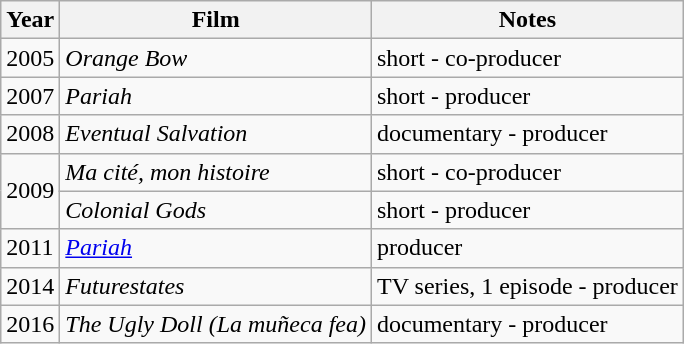<table class="wikitable">
<tr>
<th>Year</th>
<th>Film</th>
<th>Notes</th>
</tr>
<tr>
<td>2005</td>
<td><em>Orange Bow</em></td>
<td>short - co-producer</td>
</tr>
<tr>
<td>2007</td>
<td><em>Pariah</em></td>
<td>short - producer</td>
</tr>
<tr>
<td>2008</td>
<td><em>Eventual Salvation</em></td>
<td>documentary - producer</td>
</tr>
<tr>
<td rowspan="2">2009</td>
<td><em>Ma cité, mon histoire</em></td>
<td>short - co-producer</td>
</tr>
<tr>
<td><em>Colonial Gods</em></td>
<td>short - producer</td>
</tr>
<tr>
<td>2011</td>
<td><em><a href='#'>Pariah</a></em></td>
<td>producer</td>
</tr>
<tr>
<td>2014</td>
<td><em>Futurestates</em></td>
<td>TV series, 1 episode - producer</td>
</tr>
<tr>
<td>2016</td>
<td><em>The Ugly Doll (La muñeca fea)</em></td>
<td>documentary - producer</td>
</tr>
</table>
